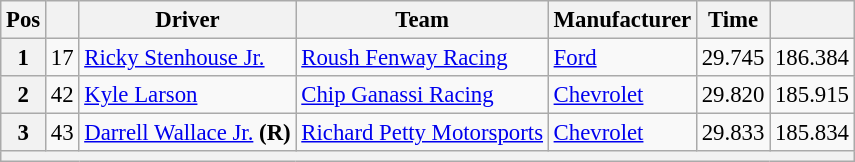<table class="wikitable" style="font-size:95%">
<tr>
<th>Pos</th>
<th></th>
<th>Driver</th>
<th>Team</th>
<th>Manufacturer</th>
<th>Time</th>
<th></th>
</tr>
<tr>
<th>1</th>
<td>17</td>
<td><a href='#'>Ricky Stenhouse Jr.</a></td>
<td><a href='#'>Roush Fenway Racing</a></td>
<td><a href='#'>Ford</a></td>
<td>29.745</td>
<td>186.384</td>
</tr>
<tr>
<th>2</th>
<td>42</td>
<td><a href='#'>Kyle Larson</a></td>
<td><a href='#'>Chip Ganassi Racing</a></td>
<td><a href='#'>Chevrolet</a></td>
<td>29.820</td>
<td>185.915</td>
</tr>
<tr>
<th>3</th>
<td>43</td>
<td><a href='#'>Darrell Wallace Jr.</a> <strong>(R)</strong></td>
<td><a href='#'>Richard Petty Motorsports</a></td>
<td><a href='#'>Chevrolet</a></td>
<td>29.833</td>
<td>185.834</td>
</tr>
<tr>
<th colspan="7"></th>
</tr>
</table>
